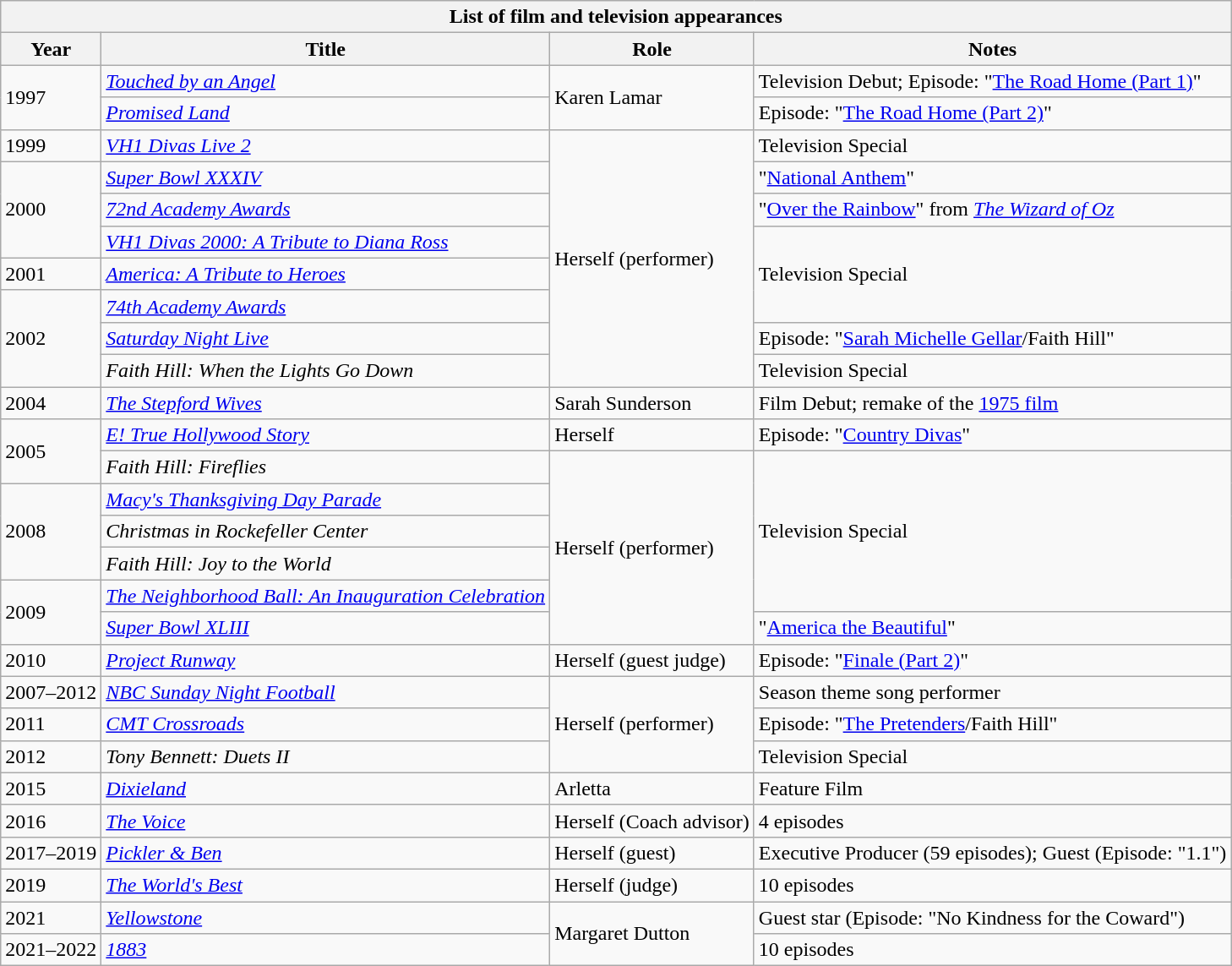<table class="wikitable sortable">
<tr>
<th colspan="4">List of film and television appearances</th>
</tr>
<tr>
<th>Year</th>
<th>Title</th>
<th>Role</th>
<th>Notes</th>
</tr>
<tr>
<td rowspan="2">1997</td>
<td><em><a href='#'>Touched by an Angel</a></em></td>
<td rowspan="2">Karen Lamar</td>
<td>Television Debut; Episode: "<a href='#'>The Road Home (Part 1)</a>"</td>
</tr>
<tr>
<td><em><a href='#'>Promised Land</a></em></td>
<td>Episode: "<a href='#'>The Road Home (Part 2)</a>"</td>
</tr>
<tr>
<td>1999</td>
<td><em><a href='#'>VH1 Divas Live 2</a></em></td>
<td rowspan="8">Herself (performer)</td>
<td>Television Special</td>
</tr>
<tr>
<td rowspan="3">2000</td>
<td><em><a href='#'>Super Bowl XXXIV</a></em></td>
<td>"<a href='#'>National Anthem</a>"</td>
</tr>
<tr>
<td><em><a href='#'>72nd Academy Awards</a></em></td>
<td>"<a href='#'>Over the Rainbow</a>" from <em><a href='#'>The Wizard of Oz</a></em></td>
</tr>
<tr>
<td><em><a href='#'>VH1 Divas 2000: A Tribute to Diana Ross</a></em></td>
<td rowspan="3">Television Special</td>
</tr>
<tr>
<td>2001</td>
<td><em><a href='#'>America: A Tribute to Heroes</a></em></td>
</tr>
<tr>
<td rowspan="3">2002</td>
<td><em><a href='#'>74th Academy Awards</a></em></td>
</tr>
<tr>
<td><em><a href='#'>Saturday Night Live</a></em></td>
<td>Episode: "<a href='#'>Sarah Michelle Gellar</a>/Faith Hill"</td>
</tr>
<tr>
<td><em>Faith Hill: When the Lights Go Down</em></td>
<td>Television Special</td>
</tr>
<tr>
<td>2004</td>
<td><em><a href='#'>The Stepford Wives</a></em></td>
<td>Sarah Sunderson</td>
<td>Film Debut; remake of the <a href='#'>1975 film</a></td>
</tr>
<tr>
<td rowspan="2">2005</td>
<td><em><a href='#'>E! True Hollywood Story</a></em></td>
<td>Herself</td>
<td>Episode: "<a href='#'>Country Divas</a>"</td>
</tr>
<tr>
<td><em>Faith Hill: Fireflies</em></td>
<td rowspan="6">Herself (performer)</td>
<td rowspan="5">Television Special</td>
</tr>
<tr>
<td rowspan="3">2008</td>
<td><em><a href='#'>Macy's Thanksgiving Day Parade</a></em></td>
</tr>
<tr>
<td><em>Christmas in Rockefeller Center</em></td>
</tr>
<tr>
<td><em>Faith Hill: Joy to the World</em></td>
</tr>
<tr>
<td rowspan="2">2009</td>
<td><em><a href='#'>The Neighborhood Ball: An Inauguration Celebration</a></em></td>
</tr>
<tr>
<td><em><a href='#'>Super Bowl XLIII</a></em></td>
<td>"<a href='#'>America the Beautiful</a>"</td>
</tr>
<tr>
<td>2010</td>
<td><em><a href='#'>Project Runway</a></em></td>
<td>Herself (guest judge)</td>
<td>Episode: "<a href='#'>Finale (Part 2)</a>"</td>
</tr>
<tr>
<td>2007–2012</td>
<td><em><a href='#'>NBC Sunday Night Football</a></em></td>
<td rowspan="3">Herself (performer)</td>
<td>Season theme song performer</td>
</tr>
<tr>
<td>2011</td>
<td><em><a href='#'>CMT Crossroads</a></em></td>
<td>Episode: "<a href='#'>The Pretenders</a>/Faith Hill"</td>
</tr>
<tr>
<td>2012</td>
<td><em>Tony Bennett: Duets II</em></td>
<td>Television Special</td>
</tr>
<tr>
<td>2015</td>
<td><em><a href='#'>Dixieland</a></em></td>
<td>Arletta</td>
<td>Feature Film</td>
</tr>
<tr>
<td>2016</td>
<td><em><a href='#'>The Voice</a></em></td>
<td>Herself (Coach advisor)</td>
<td>4 episodes</td>
</tr>
<tr>
<td>2017–2019</td>
<td><em><a href='#'>Pickler & Ben</a></em></td>
<td>Herself (guest)</td>
<td>Executive Producer (59 episodes); Guest (Episode: "1.1")</td>
</tr>
<tr>
<td>2019</td>
<td><em><a href='#'>The World's Best</a></em></td>
<td>Herself (judge)</td>
<td>10 episodes</td>
</tr>
<tr>
<td>2021</td>
<td><em><a href='#'>Yellowstone</a></em></td>
<td rowspan=2>Margaret Dutton</td>
<td>Guest star (Episode: "No Kindness for the Coward")</td>
</tr>
<tr>
<td>2021–2022</td>
<td><em><a href='#'>1883</a></em></td>
<td>10 episodes</td>
</tr>
</table>
